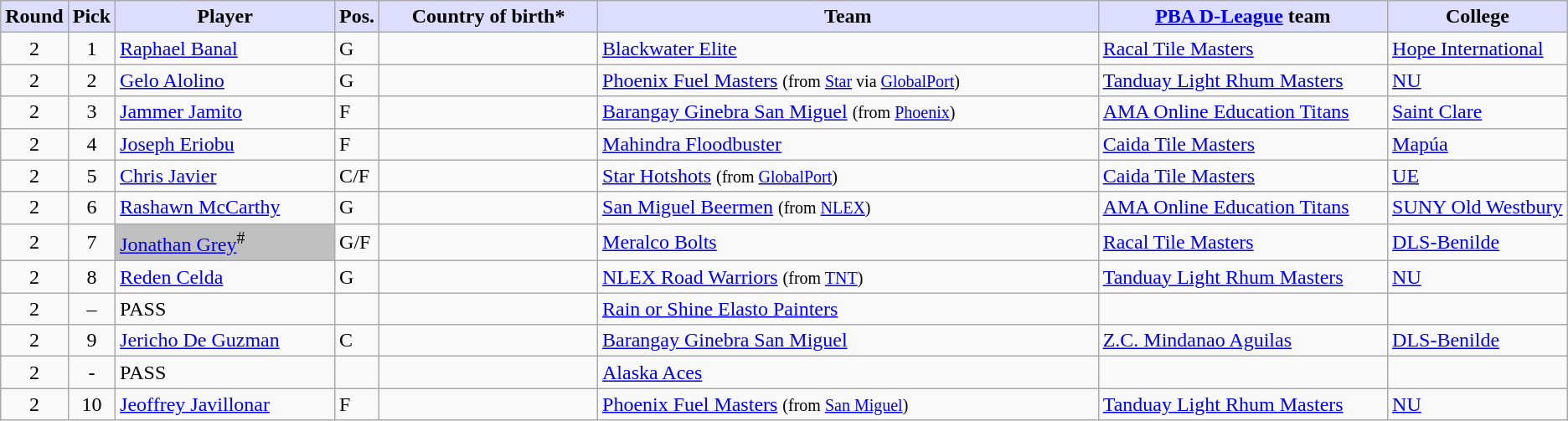<table class="wikitable sortable sortable">
<tr>
<th style="background:#ddf; width:1%;">Round</th>
<th style="background:#ddf; width:1%;">Pick</th>
<th style="background:#ddf; width:15%;">Player</th>
<th style="background:#ddf; width:1%;">Pos.</th>
<th style="background:#ddf; width:15%;">Country of birth*</th>
<th style="background:#ddf; width:35%;">Team</th>
<th style="background:#ddf; width:20%;"><a href='#'>PBA D-League</a> team</th>
<th style="background:#ddf; width:20%;">College</th>
</tr>
<tr>
<td align=center>2</td>
<td align=center>1</td>
<td><a href='#'>Raphael Banal</a></td>
<td>G</td>
<td></td>
<td><a href='#'>Blackwater Elite</a></td>
<td><a href='#'>Racal Tile Masters</a></td>
<td><a href='#'>Hope International</a></td>
</tr>
<tr>
<td align=center>2</td>
<td align=center>2</td>
<td><a href='#'>Gelo Alolino</a></td>
<td>G</td>
<td></td>
<td><a href='#'>Phoenix Fuel Masters</a> <small>(from <a href='#'>Star</a> via <a href='#'>GlobalPort</a>)</small></td>
<td><a href='#'>Tanduay Light Rhum Masters</a></td>
<td><a href='#'>NU</a></td>
</tr>
<tr>
<td align=center>2</td>
<td align=center>3</td>
<td><a href='#'>Jammer Jamito</a></td>
<td>F</td>
<td></td>
<td><a href='#'>Barangay Ginebra San Miguel</a> <small>(from <a href='#'>Phoenix</a>)</small></td>
<td><a href='#'>AMA Online Education Titans</a></td>
<td><a href='#'>Saint Clare</a></td>
</tr>
<tr>
<td align=center>2</td>
<td align=center>4</td>
<td><a href='#'>Joseph Eriobu</a></td>
<td>F</td>
<td></td>
<td><a href='#'>Mahindra Floodbuster</a></td>
<td><a href='#'>Caida Tile Masters</a></td>
<td><a href='#'>Mapúa</a></td>
</tr>
<tr>
<td align=center>2</td>
<td align=center>5</td>
<td><a href='#'>Chris Javier</a></td>
<td>C/F</td>
<td></td>
<td><a href='#'>Star Hotshots</a> <small>(from <a href='#'>GlobalPort</a>)</small></td>
<td><a href='#'>Caida Tile Masters</a></td>
<td><a href='#'>UE</a></td>
</tr>
<tr>
<td align=center>2</td>
<td align=center>6</td>
<td><a href='#'>Rashawn McCarthy</a></td>
<td>G</td>
<td></td>
<td><a href='#'>San Miguel Beermen</a> <small>(from <a href='#'>NLEX</a>)</small></td>
<td><a href='#'>AMA Online Education Titans</a></td>
<td><a href='#'>SUNY Old Westbury</a></td>
</tr>
<tr>
<td align=center>2</td>
<td align=center>7</td>
<td bgcolor=silver><a href='#'>Jonathan Grey</a><sup>#</sup></td>
<td>G/F</td>
<td></td>
<td><a href='#'>Meralco Bolts</a></td>
<td><a href='#'>Racal Tile Masters</a></td>
<td><a href='#'>DLS-Benilde</a></td>
</tr>
<tr>
<td align=center>2</td>
<td align=center>8</td>
<td><a href='#'>Reden Celda</a></td>
<td>G</td>
<td></td>
<td><a href='#'>NLEX Road Warriors</a> <small>(from <a href='#'>TNT</a>)</small></td>
<td><a href='#'>Tanduay Light Rhum Masters</a></td>
<td><a href='#'>NU</a></td>
</tr>
<tr>
<td align=center>2</td>
<td align=center>–</td>
<td>PASS</td>
<td></td>
<td></td>
<td><a href='#'>Rain or Shine Elasto Painters</a></td>
<td></td>
<td></td>
</tr>
<tr>
<td align=center>2</td>
<td align=center>9</td>
<td><a href='#'>Jericho De Guzman</a></td>
<td>C</td>
<td></td>
<td><a href='#'>Barangay Ginebra San Miguel</a></td>
<td><a href='#'>Z.C. Mindanao Aguilas</a></td>
<td><a href='#'>DLS-Benilde</a></td>
</tr>
<tr>
<td align=center>2</td>
<td align=center>-</td>
<td>PASS</td>
<td></td>
<td></td>
<td><a href='#'>Alaska Aces</a></td>
<td></td>
<td></td>
</tr>
<tr>
<td align=center>2</td>
<td align=center>10</td>
<td><a href='#'>Jeoffrey Javillonar</a></td>
<td>F</td>
<td></td>
<td><a href='#'>Phoenix Fuel Masters</a> <small>(from <a href='#'>San Miguel</a>)</small></td>
<td><a href='#'>Tanduay Light Rhum Masters</a></td>
<td><a href='#'>NU</a></td>
</tr>
</table>
